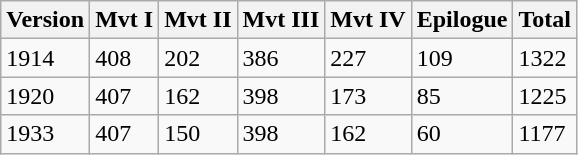<table class="wikitable">
<tr>
<th>Version</th>
<th>Mvt I</th>
<th>Mvt II</th>
<th>Mvt III</th>
<th>Mvt IV</th>
<th>Epilogue</th>
<th>Total</th>
</tr>
<tr>
<td>1914</td>
<td>408</td>
<td>202</td>
<td>386</td>
<td>227</td>
<td>109</td>
<td>1322</td>
</tr>
<tr>
<td>1920</td>
<td>407</td>
<td>162</td>
<td>398</td>
<td>173</td>
<td>85</td>
<td>1225</td>
</tr>
<tr>
<td>1933</td>
<td>407</td>
<td>150</td>
<td>398</td>
<td>162</td>
<td>60</td>
<td>1177</td>
</tr>
</table>
